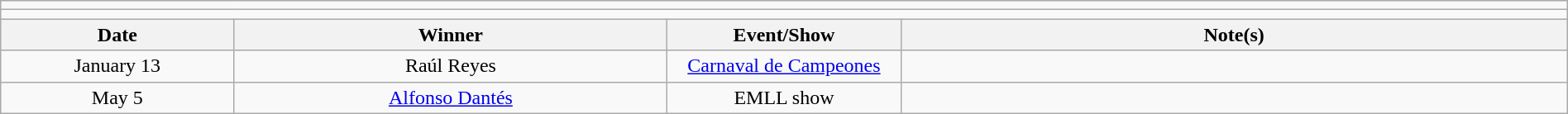<table class="wikitable" style="text-align:center; width:100%;">
<tr>
<td colspan=5></td>
</tr>
<tr>
<td colspan=5><strong></strong></td>
</tr>
<tr>
<th width=14%>Date</th>
<th width=26%>Winner</th>
<th width=14%>Event/Show</th>
<th width=40%>Note(s)</th>
</tr>
<tr>
<td>January 13</td>
<td>Raúl Reyes</td>
<td><a href='#'>Carnaval de Campeones</a></td>
<td align=left></td>
</tr>
<tr>
<td>May 5</td>
<td><a href='#'>Alfonso Dantés</a></td>
<td>EMLL show</td>
<td align=left></td>
</tr>
</table>
